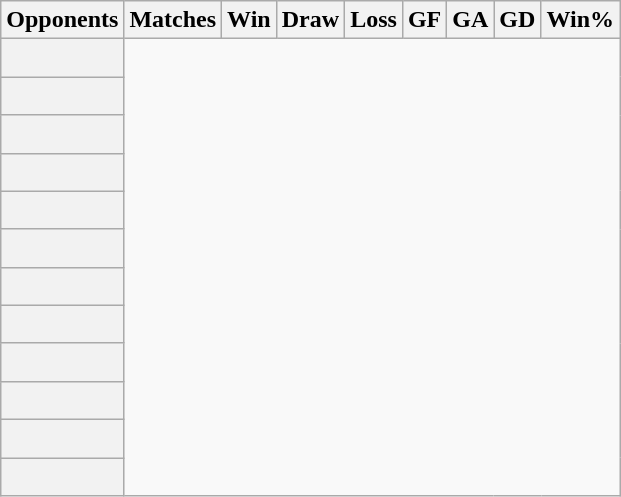<table class="wikitable plainrowheaders sortable">
<tr>
<th scope="col">Opponents</th>
<th scope="col">Matches</th>
<th scope="col">Win</th>
<th scope="col">Draw</th>
<th scope="col">Loss</th>
<th scope="col">GF</th>
<th scope="col">GA</th>
<th scope="col">GD</th>
<th scope="col">Win%</th>
</tr>
<tr>
<th scope="row"><br></th>
</tr>
<tr>
<th scope="row"><br></th>
</tr>
<tr>
<th scope="row"><br></th>
</tr>
<tr>
<th scope="row"><br></th>
</tr>
<tr>
<th scope="row"><br></th>
</tr>
<tr>
<th scope="row"><br></th>
</tr>
<tr>
<th scope="row"><br></th>
</tr>
<tr>
<th scope="row"><br></th>
</tr>
<tr>
<th scope="row"><br></th>
</tr>
<tr>
<th scope="row"><br></th>
</tr>
<tr>
<th scope="row"><br></th>
</tr>
<tr>
<th scope="row"><br></th>
</tr>
</table>
